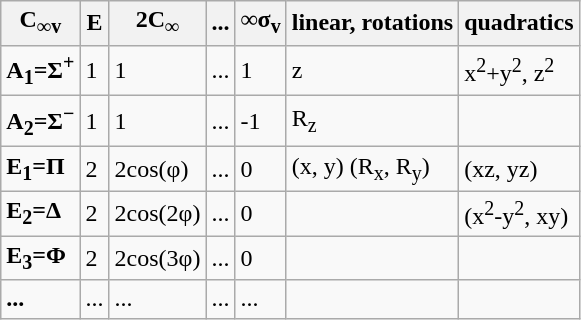<table class="wikitable">
<tr>
<th><strong>C<sub>∞v</sub></strong></th>
<th><strong>E</strong></th>
<th><strong>2C<sub>∞</sub></strong></th>
<th><strong>...</strong></th>
<th><strong>∞σ<sub>v</sub></strong></th>
<th><strong>linear, rotations</strong></th>
<th><strong>quadratics</strong></th>
</tr>
<tr>
<td><strong>A<sub>1</sub>=Σ<sup>+</sup></strong></td>
<td>1</td>
<td>1</td>
<td>...</td>
<td>1</td>
<td>z</td>
<td>x<sup>2</sup>+y<sup>2</sup>, z<sup>2</sup></td>
</tr>
<tr>
<td><strong>A<sub>2</sub>=Σ<sup>−</sup></strong></td>
<td>1</td>
<td>1</td>
<td>...</td>
<td>-1</td>
<td>R<sub>z</sub></td>
<td></td>
</tr>
<tr>
<td><strong>E<sub>1</sub>=Π</strong></td>
<td>2</td>
<td>2cos(φ)</td>
<td>...</td>
<td>0</td>
<td>(x, y) (R<sub>x</sub>, R<sub>y</sub>)</td>
<td>(xz, yz)</td>
</tr>
<tr>
<td><strong>E<sub>2</sub>=Δ</strong></td>
<td>2</td>
<td>2cos(2φ)</td>
<td>...</td>
<td>0</td>
<td></td>
<td>(x<sup>2</sup>-y<sup>2</sup>, xy)</td>
</tr>
<tr>
<td><strong>E<sub>3</sub>=Φ</strong></td>
<td>2</td>
<td>2cos(3φ)</td>
<td>...</td>
<td>0</td>
<td></td>
<td></td>
</tr>
<tr>
<td><strong>...</strong></td>
<td>...</td>
<td>...</td>
<td>...</td>
<td>...</td>
<td></td>
<td></td>
</tr>
</table>
